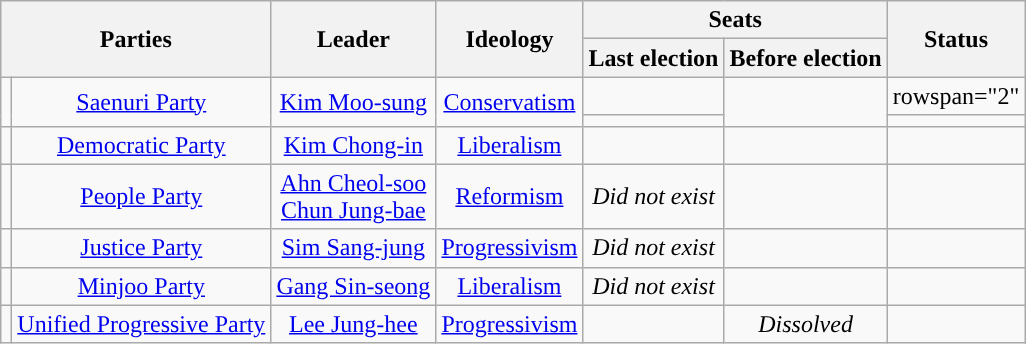<table class="wikitable" style="text-align:center">
<tr>
<th colspan="2" rowspan="2">Parties</th>
<th rowspan="2">Leader</th>
<th rowspan="2">Ideology</th>
<th colspan="2">Seats</th>
<th rowspan="2">Status</th>
</tr>
<tr>
<th>Last election</th>
<th>Before election</th>
</tr>
<tr>
<td rowspan="2" style="background:"></td>
<td rowspan="2"><a href='#'>Saenuri Party</a></td>
<td rowspan="2"><a href='#'>Kim Moo-sung</a></td>
<td rowspan="2"><a href='#'>Conservatism</a></td>
<td></td>
<td rowspan="2"></td>
<td>rowspan="2" </td>
</tr>
<tr>
<td></td>
</tr>
<tr>
<td style="background:"></td>
<td><a href='#'>Democratic Party</a></td>
<td><a href='#'>Kim Chong-in</a></td>
<td><a href='#'>Liberalism</a></td>
<td></td>
<td></td>
<td></td>
</tr>
<tr>
<td style="background:"></td>
<td><a href='#'>People Party</a></td>
<td><a href='#'>Ahn Cheol-soo</a><br><a href='#'>Chun Jung-bae</a></td>
<td><a href='#'>Reformism</a></td>
<td><em>Did not exist</em></td>
<td></td>
<td></td>
</tr>
<tr>
<td style="background:"></td>
<td><a href='#'>Justice Party</a></td>
<td><a href='#'>Sim Sang-jung</a></td>
<td><a href='#'>Progressivism</a></td>
<td><em>Did not exist</em></td>
<td></td>
<td></td>
</tr>
<tr>
<td style="background:"></td>
<td><a href='#'>Minjoo Party</a></td>
<td><a href='#'>Gang Sin-seong</a></td>
<td><a href='#'>Liberalism</a></td>
<td><em>Did not exist</em></td>
<td></td>
<td></td>
</tr>
<tr>
<td style="background:"></td>
<td><a href='#'>Unified Progressive Party</a></td>
<td><a href='#'>Lee Jung-hee</a></td>
<td><a href='#'>Progressivism</a></td>
<td></td>
<td><em>Dissolved</em></td>
<td></td>
</tr>
</table>
